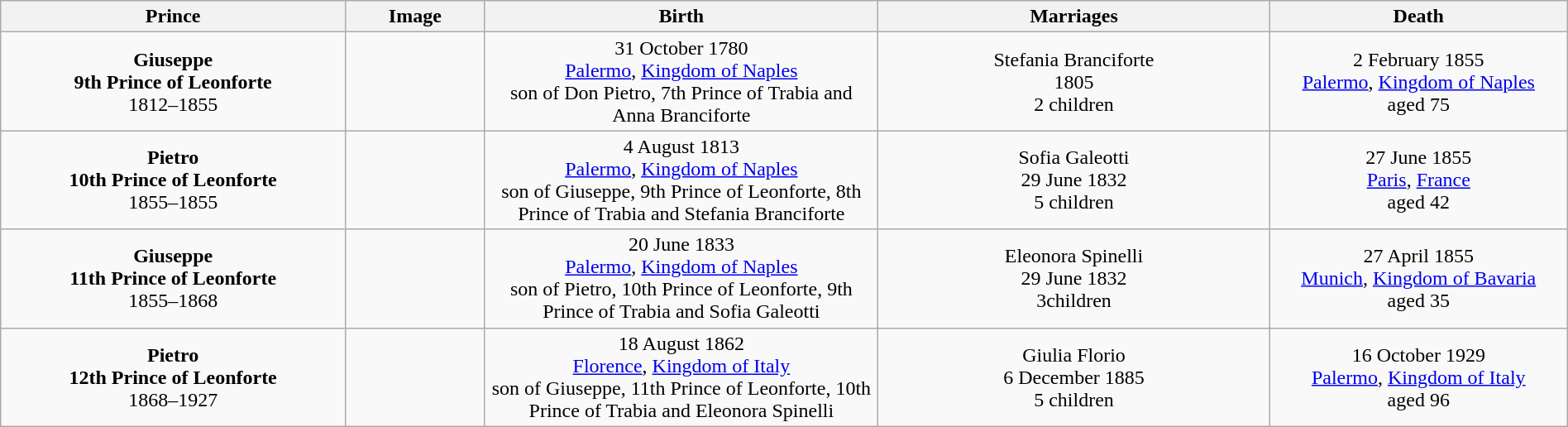<table style="text-align:center; width:100%" class="wikitable">
<tr>
<th width=22%>Prince</th>
<th width=105px>Image</th>
<th>Birth</th>
<th width=25%>Marriages</th>
<th width=19%>Death</th>
</tr>
<tr>
<td><strong>Giuseppe <br> 9th Prince of Leonforte</strong><br>1812–1855</td>
<td></td>
<td>31 October 1780<br><a href='#'>Palermo</a>, <a href='#'>Kingdom of Naples</a><br>son of Don Pietro, 7th Prince of Trabia and Anna Branciforte</td>
<td>Stefania Branciforte<br> 1805<br>2 children</td>
<td>2 February 1855<br><a href='#'>Palermo</a>, <a href='#'>Kingdom of Naples</a><br>aged 75</td>
</tr>
<tr>
<td><strong>Pietro <br> 10th Prince of Leonforte</strong><br>1855–1855</td>
<td></td>
<td>4 August 1813<br><a href='#'>Palermo</a>, <a href='#'>Kingdom of Naples</a><br>son of Giuseppe, 9th Prince of Leonforte, 8th Prince of Trabia and Stefania Branciforte</td>
<td>Sofia Galeotti<br> 29 June 1832<br>5 children</td>
<td>27 June 1855<br><a href='#'>Paris</a>, <a href='#'>France</a><br>aged 42</td>
</tr>
<tr>
<td><strong>Giuseppe <br> 11th Prince of Leonforte</strong><br>1855–1868</td>
<td></td>
<td>20 June 1833<br><a href='#'>Palermo</a>, <a href='#'>Kingdom of Naples</a><br>son of Pietro, 10th Prince of Leonforte, 9th Prince of Trabia and Sofia Galeotti</td>
<td>Eleonora Spinelli<br> 29 June 1832<br>3children</td>
<td>27 April 1855<br><a href='#'>Munich</a>, <a href='#'>Kingdom of Bavaria</a><br>aged 35</td>
</tr>
<tr>
<td><strong>Pietro <br> 12th Prince of Leonforte</strong><br>1868–1927</td>
<td></td>
<td>18 August 1862<br><a href='#'>Florence</a>, <a href='#'>Kingdom of Italy</a><br>son of Giuseppe, 11th Prince of Leonforte, 10th Prince of Trabia and Eleonora Spinelli</td>
<td>Giulia Florio<br> 6 December 1885<br>5 children</td>
<td>16 October 1929<br><a href='#'>Palermo</a>, <a href='#'>Kingdom of Italy</a><br>aged 96</td>
</tr>
</table>
